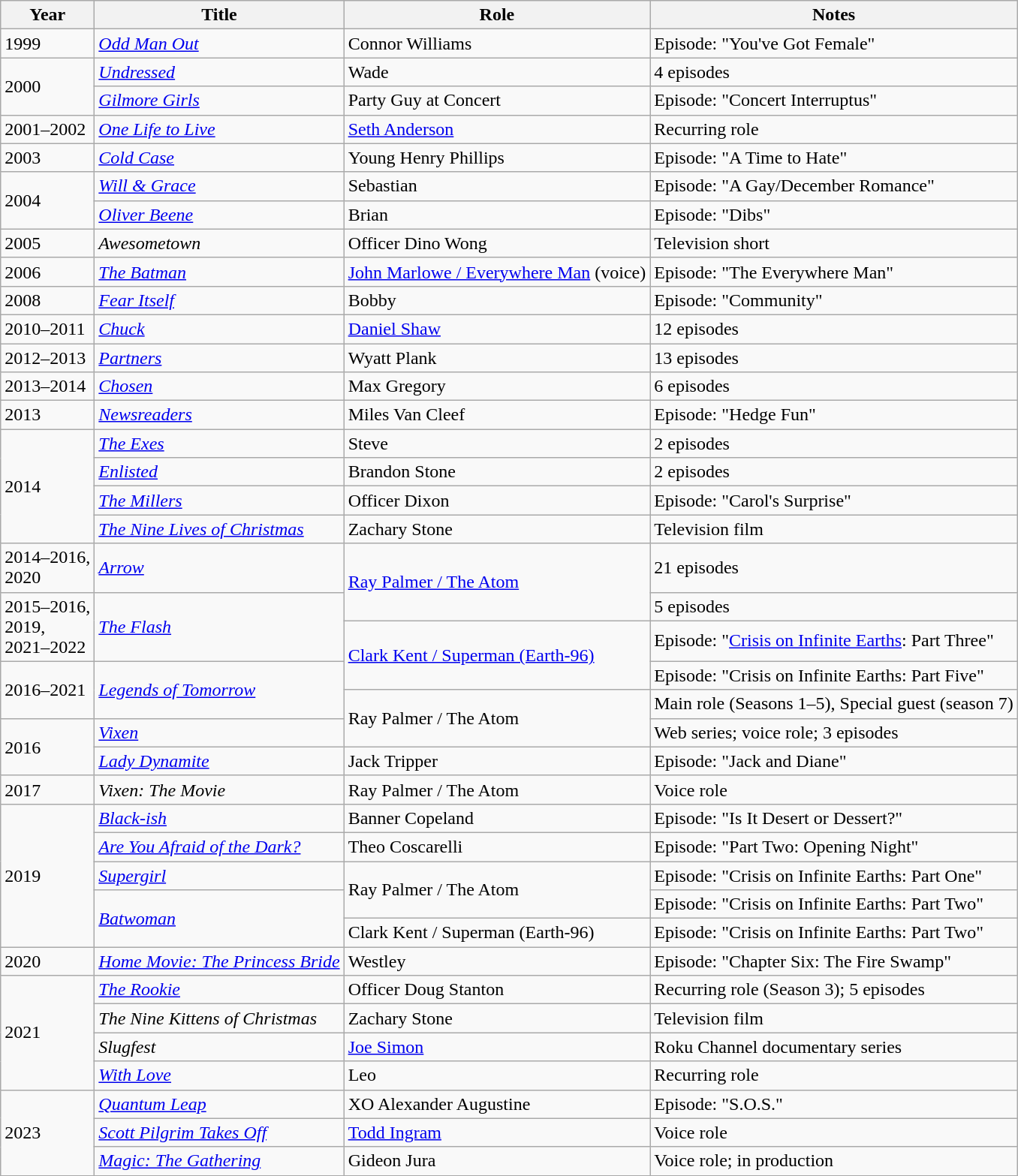<table class="wikitable sortable">
<tr>
<th>Year</th>
<th>Title</th>
<th>Role</th>
<th class="unsortable">Notes</th>
</tr>
<tr>
<td>1999</td>
<td><em><a href='#'>Odd Man Out</a></em></td>
<td>Connor Williams</td>
<td>Episode: "You've Got Female"</td>
</tr>
<tr>
<td rowspan="2">2000</td>
<td><em><a href='#'>Undressed</a></em></td>
<td>Wade</td>
<td>4 episodes</td>
</tr>
<tr>
<td><em><a href='#'>Gilmore Girls</a></em></td>
<td>Party Guy at Concert</td>
<td>Episode: "Concert Interruptus"</td>
</tr>
<tr>
<td>2001–2002</td>
<td><em><a href='#'>One Life to Live</a></em></td>
<td><a href='#'>Seth Anderson</a></td>
<td>Recurring role</td>
</tr>
<tr>
<td>2003</td>
<td><em><a href='#'>Cold Case</a></em></td>
<td>Young Henry Phillips</td>
<td>Episode: "A Time to Hate"</td>
</tr>
<tr>
<td rowspan="2">2004</td>
<td><em><a href='#'>Will & Grace</a></em></td>
<td>Sebastian</td>
<td>Episode: "A Gay/December Romance"</td>
</tr>
<tr>
<td><em><a href='#'>Oliver Beene</a></em></td>
<td>Brian</td>
<td>Episode: "Dibs"</td>
</tr>
<tr>
<td>2005</td>
<td><em>Awesometown</em></td>
<td>Officer Dino Wong</td>
<td>Television short</td>
</tr>
<tr>
<td>2006</td>
<td><em><a href='#'>The Batman</a></em></td>
<td><a href='#'>John Marlowe / Everywhere Man</a> (voice)</td>
<td>Episode: "The Everywhere Man"</td>
</tr>
<tr>
<td>2008</td>
<td><em><a href='#'>Fear Itself</a></em></td>
<td>Bobby</td>
<td>Episode: "Community"</td>
</tr>
<tr>
<td>2010–2011</td>
<td><em><a href='#'>Chuck</a></em></td>
<td><a href='#'>Daniel Shaw</a></td>
<td>12 episodes</td>
</tr>
<tr>
<td>2012–2013</td>
<td><em><a href='#'>Partners</a></em></td>
<td>Wyatt Plank</td>
<td>13 episodes</td>
</tr>
<tr>
<td>2013–2014</td>
<td><em><a href='#'>Chosen</a></em></td>
<td>Max Gregory</td>
<td>6 episodes</td>
</tr>
<tr>
<td>2013</td>
<td><em><a href='#'>Newsreaders</a></em></td>
<td>Miles Van Cleef</td>
<td>Episode: "Hedge Fun"</td>
</tr>
<tr>
<td rowspan="4">2014</td>
<td><em><a href='#'>The Exes</a></em></td>
<td>Steve</td>
<td>2 episodes</td>
</tr>
<tr>
<td><em><a href='#'>Enlisted</a></em></td>
<td>Brandon Stone</td>
<td>2 episodes</td>
</tr>
<tr>
<td><em><a href='#'>The Millers</a></em></td>
<td>Officer Dixon</td>
<td>Episode: "Carol's Surprise"</td>
</tr>
<tr>
<td><em><a href='#'>The Nine Lives of Christmas</a></em></td>
<td>Zachary Stone</td>
<td>Television film</td>
</tr>
<tr>
<td>2014–2016, <br>2020</td>
<td><em><a href='#'>Arrow</a></em></td>
<td rowspan="2"><a href='#'>Ray Palmer / The Atom</a></td>
<td>21 episodes</td>
</tr>
<tr>
<td rowspan="2">2015–2016, <br>2019, <br>2021–2022</td>
<td rowspan="2"><em><a href='#'>The Flash</a></em></td>
<td>5 episodes</td>
</tr>
<tr>
<td rowspan=2><a href='#'>Clark Kent / Superman (Earth-96)</a></td>
<td>Episode: "<a href='#'>Crisis on Infinite Earths</a>: Part Three"</td>
</tr>
<tr>
<td rowspan="2">2016–2021</td>
<td rowspan="2"><em><a href='#'>Legends of Tomorrow</a></em></td>
<td>Episode: "Crisis on Infinite Earths: Part Five"</td>
</tr>
<tr>
<td rowspan=2>Ray Palmer / The Atom</td>
<td>Main role (Seasons 1–5), Special guest (season 7)</td>
</tr>
<tr>
<td rowspan="2">2016</td>
<td><em><a href='#'>Vixen</a></em></td>
<td>Web series; voice role; 3 episodes</td>
</tr>
<tr>
<td><em><a href='#'>Lady Dynamite</a></em></td>
<td>Jack Tripper</td>
<td>Episode: "Jack and Diane"</td>
</tr>
<tr>
<td>2017</td>
<td><em>Vixen: The Movie</em></td>
<td>Ray Palmer / The Atom</td>
<td>Voice role</td>
</tr>
<tr>
<td rowspan="5">2019</td>
<td><em><a href='#'>Black-ish</a></em></td>
<td>Banner Copeland</td>
<td>Episode: "Is It Desert or Dessert?"</td>
</tr>
<tr>
<td><em><a href='#'>Are You Afraid of the Dark?</a></em></td>
<td>Theo Coscarelli</td>
<td>Episode: "Part Two: Opening Night"</td>
</tr>
<tr>
<td><em><a href='#'>Supergirl</a></em></td>
<td rowspan=2>Ray Palmer / The Atom</td>
<td>Episode: "Crisis on Infinite Earths: Part One"</td>
</tr>
<tr>
<td rowspan="2"><em><a href='#'>Batwoman</a></em></td>
<td>Episode: "Crisis on Infinite Earths: Part Two"</td>
</tr>
<tr>
<td>Clark Kent / Superman (Earth-96)</td>
<td>Episode: "Crisis on Infinite Earths: Part Two"</td>
</tr>
<tr>
<td>2020</td>
<td><em><a href='#'>Home Movie: The Princess Bride</a></em></td>
<td>Westley</td>
<td>Episode: "Chapter Six: The Fire Swamp"</td>
</tr>
<tr>
<td rowspan="4">2021</td>
<td><em><a href='#'>The Rookie</a></em></td>
<td>Officer Doug Stanton</td>
<td>Recurring role (Season 3); 5 episodes</td>
</tr>
<tr>
<td><em>The Nine Kittens of Christmas</em></td>
<td>Zachary Stone</td>
<td>Television film</td>
</tr>
<tr>
<td><em>Slugfest</em></td>
<td><a href='#'>Joe Simon</a></td>
<td>Roku Channel documentary series</td>
</tr>
<tr>
<td><em><a href='#'>With Love</a></em></td>
<td>Leo</td>
<td>Recurring role</td>
</tr>
<tr>
<td rowspan="3">2023</td>
<td><a href='#'><em>Quantum Leap</em></a></td>
<td>XO Alexander Augustine</td>
<td>Episode: "S.O.S."</td>
</tr>
<tr>
<td><em><a href='#'>Scott Pilgrim Takes Off</a></em></td>
<td><a href='#'>Todd Ingram</a></td>
<td>Voice role</td>
</tr>
<tr>
<td><em><a href='#'>Magic: The Gathering</a></em></td>
<td>Gideon Jura</td>
<td>Voice role; in production</td>
</tr>
<tr>
</tr>
</table>
